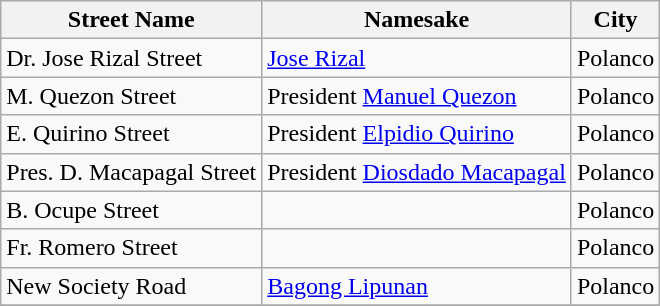<table class="wikitable sortable">
<tr>
<th>Street Name</th>
<th>Namesake</th>
<th>City</th>
</tr>
<tr>
<td>Dr. Jose Rizal Street</td>
<td><a href='#'>Jose Rizal</a></td>
<td>Polanco</td>
</tr>
<tr>
<td>M. Quezon Street</td>
<td>President <a href='#'>Manuel Quezon</a></td>
<td>Polanco</td>
</tr>
<tr>
<td>E. Quirino Street</td>
<td>President <a href='#'>Elpidio Quirino</a></td>
<td>Polanco</td>
</tr>
<tr>
<td>Pres. D. Macapagal Street</td>
<td>President <a href='#'>Diosdado Macapagal</a></td>
<td>Polanco</td>
</tr>
<tr>
<td>B. Ocupe Street</td>
<td></td>
<td>Polanco</td>
</tr>
<tr>
<td>Fr. Romero Street</td>
<td></td>
<td>Polanco</td>
</tr>
<tr>
<td>New Society Road</td>
<td><a href='#'>Bagong Lipunan</a></td>
<td>Polanco</td>
</tr>
<tr>
</tr>
</table>
